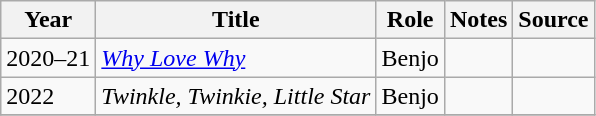<table class="wikitable sortable" >
<tr>
<th>Year</th>
<th>Title</th>
<th>Role</th>
<th class="unsortable">Notes </th>
<th class="unsortable">Source </th>
</tr>
<tr>
<td>2020–21</td>
<td><em><a href='#'>Why Love Why</a></em></td>
<td>Benjo</td>
<td></td>
<td></td>
</tr>
<tr>
<td>2022</td>
<td><em>Twinkle, Twinkie, Little Star</em></td>
<td>Benjo</td>
<td></td>
<td></td>
</tr>
<tr>
</tr>
</table>
